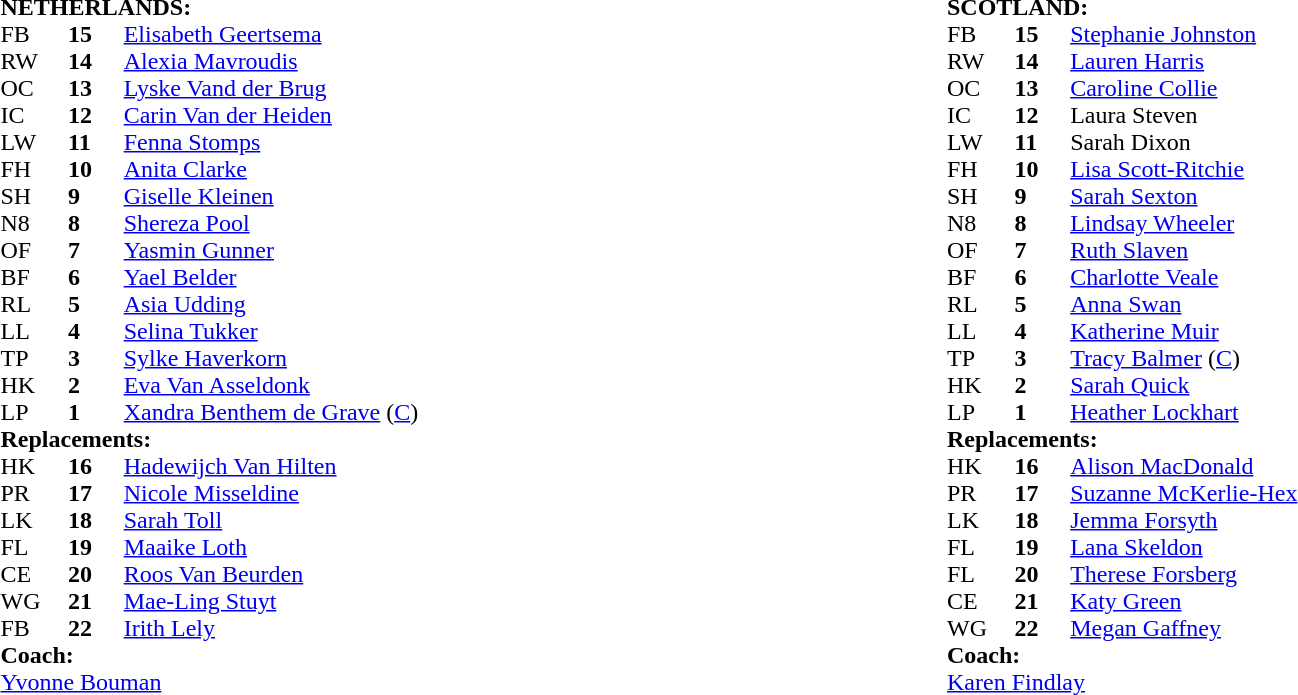<table style="width:100%">
<tr>
<td width="50%"><br><table cellspacing="0" cellpadding="0">
<tr>
<td colspan="4"><strong>NETHERLANDS:</strong></td>
</tr>
<tr>
<th width="3%"></th>
<th width="3%"></th>
<th width="22%"></th>
<th width="22%"></th>
</tr>
<tr>
<td>FB</td>
<td><strong>15</strong></td>
<td><a href='#'>Elisabeth Geertsema</a></td>
</tr>
<tr>
<td>RW</td>
<td><strong>14</strong></td>
<td><a href='#'>Alexia Mavroudis</a></td>
</tr>
<tr>
<td>OC</td>
<td><strong>13</strong></td>
<td><a href='#'>Lyske Vand der Brug</a></td>
</tr>
<tr>
<td>IC</td>
<td><strong>12</strong></td>
<td><a href='#'>Carin Van der Heiden</a></td>
<td></td>
</tr>
<tr>
<td>LW</td>
<td><strong>11</strong></td>
<td><a href='#'>Fenna Stomps</a></td>
<td></td>
</tr>
<tr>
<td>FH</td>
<td><strong>10</strong></td>
<td><a href='#'>Anita Clarke</a></td>
</tr>
<tr>
<td>SH</td>
<td><strong>9</strong></td>
<td><a href='#'>Giselle Kleinen</a></td>
</tr>
<tr>
<td>N8</td>
<td><strong>8</strong></td>
<td><a href='#'>Shereza Pool</a></td>
</tr>
<tr>
<td>OF</td>
<td><strong>7</strong></td>
<td><a href='#'>Yasmin Gunner</a></td>
</tr>
<tr>
<td>BF</td>
<td><strong>6</strong></td>
<td><a href='#'>Yael Belder</a></td>
<td></td>
</tr>
<tr>
<td>RL</td>
<td><strong>5</strong></td>
<td><a href='#'>Asia Udding</a></td>
</tr>
<tr>
<td>LL</td>
<td><strong>4</strong></td>
<td><a href='#'>Selina Tukker</a></td>
<td></td>
</tr>
<tr>
<td>TP</td>
<td><strong>3</strong></td>
<td><a href='#'>Sylke Haverkorn</a></td>
</tr>
<tr>
<td>HK</td>
<td><strong>2</strong></td>
<td><a href='#'>Eva Van Asseldonk</a></td>
<td></td>
</tr>
<tr>
<td>LP</td>
<td><strong>1</strong></td>
<td><a href='#'>Xandra Benthem de Grave</a> (<a href='#'>C</a>)</td>
</tr>
<tr>
<td colspan=4><strong>Replacements:</strong></td>
</tr>
<tr>
<td>HK</td>
<td><strong>16</strong></td>
<td><a href='#'>Hadewijch Van Hilten</a></td>
<td></td>
</tr>
<tr>
<td>PR</td>
<td><strong>17</strong></td>
<td><a href='#'>Nicole Misseldine</a></td>
<td></td>
</tr>
<tr>
<td>LK</td>
<td><strong>18</strong></td>
<td><a href='#'>Sarah Toll</a></td>
<td></td>
</tr>
<tr>
<td>FL</td>
<td><strong>19</strong></td>
<td><a href='#'>Maaike Loth</a></td>
<td></td>
</tr>
<tr>
<td>CE</td>
<td><strong>20</strong></td>
<td><a href='#'>Roos Van Beurden</a></td>
<td></td>
</tr>
<tr>
<td>WG</td>
<td><strong>21</strong></td>
<td><a href='#'>Mae-Ling Stuyt</a></td>
<td></td>
</tr>
<tr>
<td>FB</td>
<td><strong>22</strong></td>
<td><a href='#'>Irith Lely</a></td>
</tr>
<tr>
<td colspan="4"><strong>Coach:</strong></td>
</tr>
<tr>
<td colspan="4"> <a href='#'>Yvonne Bouman</a></td>
</tr>
<tr>
</tr>
</table>
</td>
<td width="50%"><br><table cellspacing="0" cellpadding="0">
<tr>
<td colspan="4"><strong>SCOTLAND:</strong></td>
</tr>
<tr>
<th width="3%"></th>
<th width="3%"></th>
<th width="22%"></th>
<th width="22%"></th>
</tr>
<tr>
<td>FB</td>
<td><strong>15</strong></td>
<td><a href='#'>Stephanie Johnston</a></td>
</tr>
<tr>
<td>RW</td>
<td><strong>14</strong></td>
<td><a href='#'>Lauren Harris</a></td>
<td></td>
</tr>
<tr>
<td>OC</td>
<td><strong>13</strong></td>
<td><a href='#'>Caroline Collie</a></td>
<td></td>
</tr>
<tr>
<td>IC</td>
<td><strong>12</strong></td>
<td>Laura Steven</td>
</tr>
<tr>
<td>LW</td>
<td><strong>11</strong></td>
<td>Sarah Dixon</td>
</tr>
<tr>
<td>FH</td>
<td><strong>10</strong></td>
<td><a href='#'>Lisa Scott-Ritchie</a></td>
</tr>
<tr>
<td>SH</td>
<td><strong>9</strong></td>
<td><a href='#'>Sarah Sexton</a></td>
</tr>
<tr>
<td>N8</td>
<td><strong>8</strong></td>
<td><a href='#'>Lindsay Wheeler</a></td>
</tr>
<tr>
<td>OF</td>
<td><strong>7</strong></td>
<td><a href='#'>Ruth Slaven</a></td>
<td></td>
</tr>
<tr>
<td>BF</td>
<td><strong>6</strong></td>
<td><a href='#'>Charlotte Veale</a></td>
<td></td>
</tr>
<tr>
<td>RL</td>
<td><strong>5</strong></td>
<td><a href='#'>Anna Swan</a></td>
</tr>
<tr>
<td>LL</td>
<td><strong>4</strong></td>
<td><a href='#'>Katherine Muir</a></td>
<td></td>
</tr>
<tr>
<td>TP</td>
<td><strong>3</strong></td>
<td><a href='#'>Tracy Balmer</a> (<a href='#'>C</a>)</td>
</tr>
<tr>
<td>HK</td>
<td><strong>2</strong></td>
<td><a href='#'>Sarah Quick</a></td>
<td></td>
</tr>
<tr>
<td>LP</td>
<td><strong>1</strong></td>
<td><a href='#'>Heather Lockhart</a></td>
<td></td>
</tr>
<tr>
<td colspan=4><strong>Replacements:</strong></td>
</tr>
<tr>
<td>HK</td>
<td><strong>16</strong></td>
<td><a href='#'>Alison MacDonald</a></td>
<td></td>
</tr>
<tr>
<td>PR</td>
<td><strong>17</strong></td>
<td><a href='#'>Suzanne McKerlie-Hex</a></td>
<td></td>
</tr>
<tr>
<td>LK</td>
<td><strong>18</strong></td>
<td><a href='#'>Jemma Forsyth</a></td>
<td></td>
</tr>
<tr>
<td>FL</td>
<td><strong>19</strong></td>
<td><a href='#'>Lana Skeldon</a></td>
<td></td>
</tr>
<tr>
<td>FL</td>
<td><strong>20</strong></td>
<td><a href='#'>Therese Forsberg</a></td>
<td></td>
</tr>
<tr>
<td>CE</td>
<td><strong>21</strong></td>
<td><a href='#'>Katy Green</a></td>
<td></td>
</tr>
<tr>
<td>WG</td>
<td><strong>22</strong></td>
<td><a href='#'>Megan Gaffney</a></td>
<td></td>
</tr>
<tr>
<td colspan="4"><strong>Coach:</strong></td>
</tr>
<tr>
<td colspan="4"> <a href='#'>Karen Findlay</a></td>
</tr>
<tr>
</tr>
</table>
</td>
</tr>
</table>
